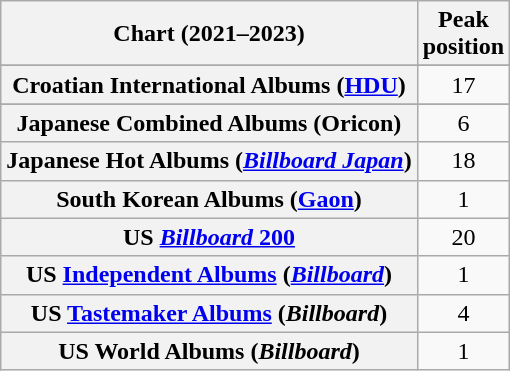<table class="wikitable sortable plainrowheaders" style="text-align:center">
<tr>
<th scope="col">Chart (2021–2023)</th>
<th scope="col">Peak<br>position</th>
</tr>
<tr>
</tr>
<tr>
<th scope="row">Croatian International Albums (<a href='#'>HDU</a>)</th>
<td>17</td>
</tr>
<tr>
</tr>
<tr>
<th scope="row">Japanese Combined Albums (Oricon)</th>
<td>6</td>
</tr>
<tr>
<th scope="row">Japanese Hot Albums (<em><a href='#'>Billboard Japan</a></em>)</th>
<td>18</td>
</tr>
<tr>
<th scope="row">South Korean Albums (<a href='#'>Gaon</a>)</th>
<td>1</td>
</tr>
<tr>
<th scope="row">US <a href='#'><em>Billboard</em> 200</a></th>
<td>20</td>
</tr>
<tr>
<th scope="row">US <a href='#'>Independent Albums</a> (<em><a href='#'>Billboard</a></em>)</th>
<td>1</td>
</tr>
<tr>
<th scope="row">US <a href='#'>Tastemaker Albums</a> (<em>Billboard</em>)</th>
<td>4</td>
</tr>
<tr>
<th scope="row">US World Albums (<em>Billboard</em>)</th>
<td>1</td>
</tr>
</table>
